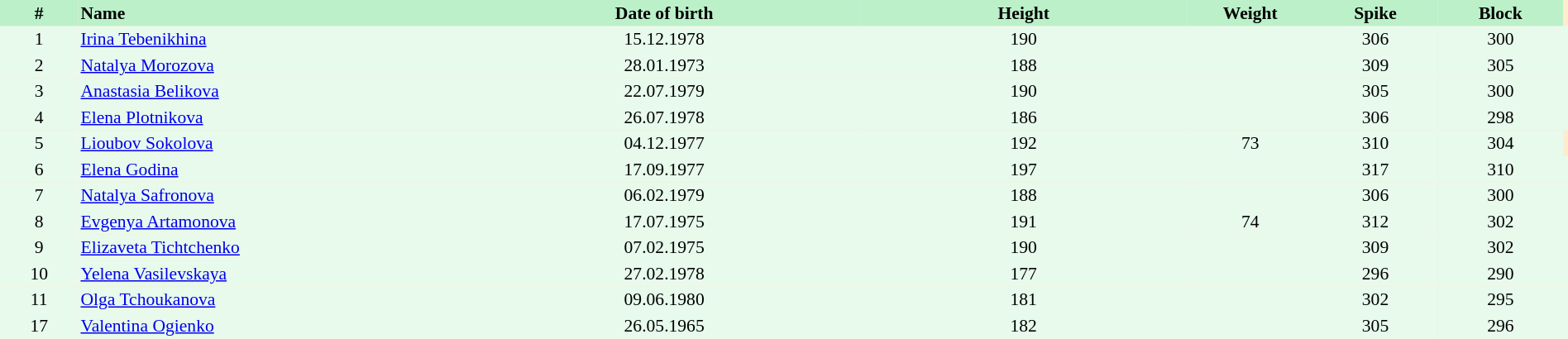<table border=0 cellpadding=2 cellspacing=0  |- bgcolor=#FFECCE style="text-align:center; font-size:90%;" width=100%>
<tr bgcolor=#BBF0C9>
<th width=5%>#</th>
<th width=25% align=left>Name</th>
<th width=25%>Date of birth</th>
<th width=21%>Height</th>
<th width=8%>Weight</th>
<th width=8%>Spike</th>
<th width=8%>Block</th>
</tr>
<tr bgcolor=#E7FAEC>
<td>1</td>
<td align=left><a href='#'>Irina Tebenikhina</a></td>
<td>15.12.1978</td>
<td>190</td>
<td></td>
<td>306</td>
<td>300</td>
<td></td>
</tr>
<tr bgcolor=#E7FAEC>
<td>2</td>
<td align=left><a href='#'>Natalya Morozova</a></td>
<td>28.01.1973</td>
<td>188</td>
<td></td>
<td>309</td>
<td>305</td>
<td></td>
</tr>
<tr bgcolor=#E7FAEC>
<td>3</td>
<td align=left><a href='#'>Anastasia Belikova</a></td>
<td>22.07.1979</td>
<td>190</td>
<td></td>
<td>305</td>
<td>300</td>
<td></td>
</tr>
<tr bgcolor=#E7FAEC>
<td>4</td>
<td align=left><a href='#'>Elena Plotnikova</a></td>
<td>26.07.1978</td>
<td>186</td>
<td></td>
<td>306</td>
<td>298</td>
<td></td>
</tr>
<tr bgcolor=#E7FAEC>
<td>5</td>
<td align=left><a href='#'>Lioubov Sokolova</a></td>
<td>04.12.1977</td>
<td>192</td>
<td>73</td>
<td>310</td>
<td>304</td>
</tr>
<tr bgcolor=#E7FAEC>
<td>6</td>
<td align=left><a href='#'>Elena Godina</a></td>
<td>17.09.1977</td>
<td>197</td>
<td></td>
<td>317</td>
<td>310</td>
<td></td>
</tr>
<tr bgcolor=#E7FAEC>
<td>7</td>
<td align=left><a href='#'>Natalya Safronova</a></td>
<td>06.02.1979</td>
<td>188</td>
<td></td>
<td>306</td>
<td>300</td>
<td></td>
</tr>
<tr bgcolor=#E7FAEC>
<td>8</td>
<td align=left><a href='#'>Evgenya Artamonova</a></td>
<td>17.07.1975</td>
<td>191</td>
<td>74</td>
<td>312</td>
<td>302</td>
<td></td>
</tr>
<tr bgcolor=#E7FAEC>
<td>9</td>
<td align=left><a href='#'>Elizaveta Tichtchenko</a></td>
<td>07.02.1975</td>
<td>190</td>
<td></td>
<td>309</td>
<td>302</td>
<td></td>
</tr>
<tr bgcolor=#E7FAEC>
<td>10</td>
<td align=left><a href='#'>Yelena Vasilevskaya</a></td>
<td>27.02.1978</td>
<td>177</td>
<td></td>
<td>296</td>
<td>290</td>
<td></td>
</tr>
<tr bgcolor=#E7FAEC>
<td>11</td>
<td align=left><a href='#'>Olga Tchoukanova</a></td>
<td>09.06.1980</td>
<td>181</td>
<td></td>
<td>302</td>
<td>295</td>
<td></td>
</tr>
<tr bgcolor=#E7FAEC>
<td>17</td>
<td align=left><a href='#'>Valentina Ogienko</a></td>
<td>26.05.1965</td>
<td>182</td>
<td></td>
<td>305</td>
<td>296</td>
<td></td>
</tr>
</table>
